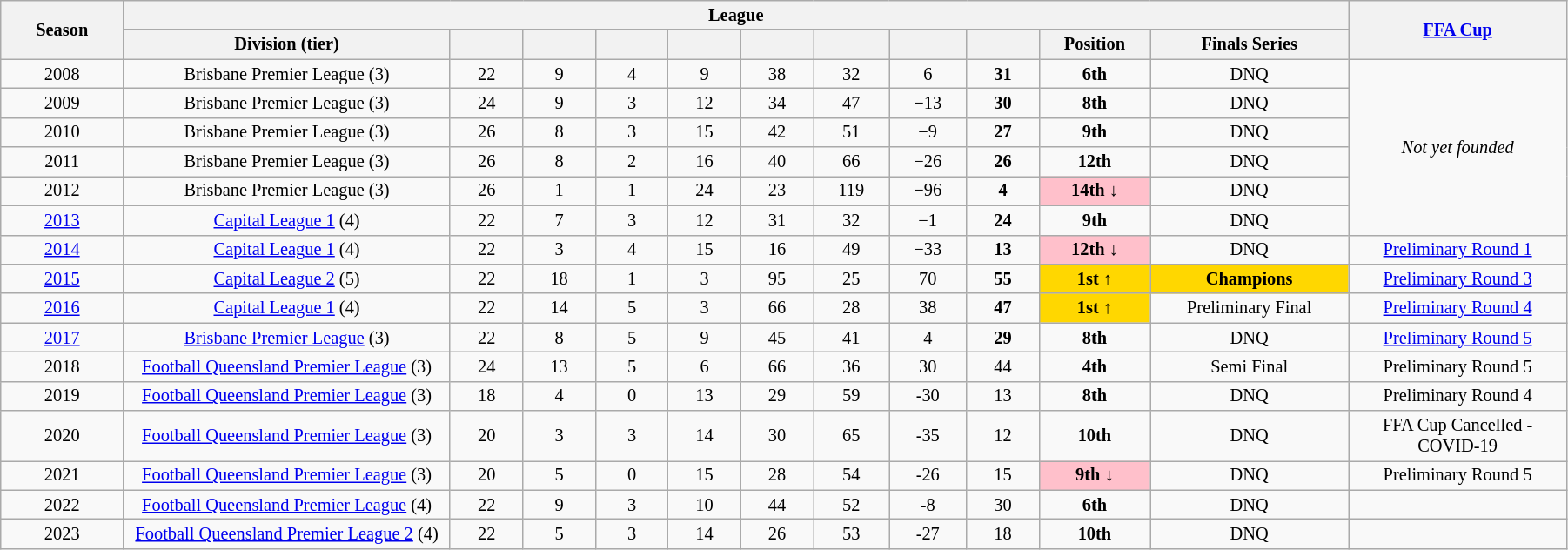<table class="wikitable" style="text-align:center; font-size:85%;width:95%; text-align:center">
<tr>
<th rowspan=2 width=3%>Season</th>
<th rowspan=1 colspan=11 width=28%>League</th>
<th rowspan=2 width=6%><a href='#'>FFA Cup</a></th>
</tr>
<tr>
<th width=9%>Division (tier)</th>
<th width=2%></th>
<th width=2%></th>
<th width=2%></th>
<th width=2%></th>
<th width=2%></th>
<th width=2%></th>
<th width=2%></th>
<th width=2%></th>
<th width=2%>Position</th>
<th width=5%>Finals Series</th>
</tr>
<tr>
<td>2008</td>
<td>Brisbane Premier League (3)</td>
<td>22</td>
<td>9</td>
<td>4</td>
<td>9</td>
<td>38</td>
<td>32</td>
<td>6</td>
<td><strong>31</strong></td>
<td><strong>6th</strong></td>
<td>DNQ</td>
<td rowspan=6><em>Not yet founded</em></td>
</tr>
<tr>
<td>2009</td>
<td>Brisbane Premier League (3)</td>
<td>24</td>
<td>9</td>
<td>3</td>
<td>12</td>
<td>34</td>
<td>47</td>
<td>−13</td>
<td><strong>30</strong></td>
<td><strong>8th</strong></td>
<td>DNQ</td>
</tr>
<tr>
<td>2010</td>
<td>Brisbane Premier League (3)</td>
<td>26</td>
<td>8</td>
<td>3</td>
<td>15</td>
<td>42</td>
<td>51</td>
<td>−9</td>
<td><strong>27</strong></td>
<td><strong>9th</strong></td>
<td>DNQ</td>
</tr>
<tr>
<td>2011</td>
<td>Brisbane Premier League (3)</td>
<td>26</td>
<td>8</td>
<td>2</td>
<td>16</td>
<td>40</td>
<td>66</td>
<td>−26</td>
<td><strong>26</strong></td>
<td><strong>12th</strong></td>
<td>DNQ</td>
</tr>
<tr>
<td>2012</td>
<td>Brisbane Premier League (3)</td>
<td>26</td>
<td>1</td>
<td>1</td>
<td>24</td>
<td>23</td>
<td>119</td>
<td>−96</td>
<td><strong>4</strong></td>
<td bgcolor=pink><strong>14th ↓</strong></td>
<td>DNQ</td>
</tr>
<tr>
<td><a href='#'>2013</a></td>
<td><a href='#'>Capital League 1</a> (4)</td>
<td>22</td>
<td>7</td>
<td>3</td>
<td>12</td>
<td>31</td>
<td>32</td>
<td>−1</td>
<td><strong>24</strong></td>
<td><strong>9th</strong></td>
<td>DNQ</td>
</tr>
<tr>
<td><a href='#'>2014</a></td>
<td><a href='#'>Capital League 1</a> (4)</td>
<td>22</td>
<td>3</td>
<td>4</td>
<td>15</td>
<td>16</td>
<td>49</td>
<td>−33</td>
<td><strong>13</strong></td>
<td bgcolor=pink><strong>12th ↓</strong></td>
<td>DNQ</td>
<td><a href='#'>Preliminary Round 1</a></td>
</tr>
<tr>
<td><a href='#'>2015</a></td>
<td><a href='#'>Capital League 2</a> (5)</td>
<td>22</td>
<td>18</td>
<td>1</td>
<td>3</td>
<td>95</td>
<td>25</td>
<td>70</td>
<td><strong>55</strong></td>
<td bgcolor=gold><strong>1st ↑</strong></td>
<td bgcolor=gold><strong>Champions</strong></td>
<td><a href='#'>Preliminary Round 3</a></td>
</tr>
<tr>
<td><a href='#'>2016</a></td>
<td><a href='#'>Capital League 1</a> (4)</td>
<td>22</td>
<td>14</td>
<td>5</td>
<td>3</td>
<td>66</td>
<td>28</td>
<td>38</td>
<td><strong>47</strong></td>
<td bgcolor=gold><strong>1st ↑</strong></td>
<td>Preliminary Final</td>
<td><a href='#'>Preliminary Round 4</a></td>
</tr>
<tr>
<td><a href='#'>2017</a></td>
<td><a href='#'>Brisbane Premier League</a> (3)</td>
<td>22</td>
<td>8</td>
<td>5</td>
<td>9</td>
<td>45</td>
<td>41</td>
<td>4</td>
<td><strong>29</strong></td>
<td><strong>8th</strong></td>
<td>DNQ</td>
<td><a href='#'>Preliminary Round 5</a></td>
</tr>
<tr>
<td>2018</td>
<td><a href='#'>Football Queensland Premier League</a> (3)</td>
<td>24</td>
<td>13</td>
<td>5</td>
<td>6</td>
<td>66</td>
<td>36</td>
<td>30</td>
<td>44</td>
<td><strong>4th</strong></td>
<td>Semi Final</td>
<td>Preliminary Round 5</td>
</tr>
<tr>
<td>2019</td>
<td><a href='#'>Football Queensland Premier League</a> (3)</td>
<td>18</td>
<td>4</td>
<td>0</td>
<td>13</td>
<td>29</td>
<td>59</td>
<td>-30</td>
<td>13</td>
<td><strong>8th</strong></td>
<td>DNQ</td>
<td>Preliminary Round 4</td>
</tr>
<tr>
<td>2020</td>
<td><a href='#'>Football Queensland Premier League</a> (3)</td>
<td>20</td>
<td>3</td>
<td>3</td>
<td>14</td>
<td>30</td>
<td>65</td>
<td>-35</td>
<td>12</td>
<td><strong>10th</strong></td>
<td>DNQ</td>
<td>FFA Cup Cancelled - COVID-19</td>
</tr>
<tr>
<td>2021</td>
<td><a href='#'>Football Queensland Premier League</a> (3)</td>
<td>20</td>
<td>5</td>
<td>0</td>
<td>15</td>
<td>28</td>
<td>54</td>
<td>-26</td>
<td>15</td>
<td bgcolor=pink><strong>9th ↓</strong></td>
<td>DNQ</td>
<td>Preliminary Round 5</td>
</tr>
<tr>
<td>2022</td>
<td><a href='#'>Football Queensland Premier League</a> (4)</td>
<td>22</td>
<td>9</td>
<td>3</td>
<td>10</td>
<td>44</td>
<td>52</td>
<td>-8</td>
<td>30</td>
<td><strong>6th</strong></td>
<td>DNQ</td>
<td></td>
</tr>
<tr>
<td>2023</td>
<td><a href='#'>Football Queensland Premier League 2</a> (4)</td>
<td>22</td>
<td>5</td>
<td>3</td>
<td>14</td>
<td>26</td>
<td>53</td>
<td>-27</td>
<td>18</td>
<td><strong>10th</strong></td>
<td>DNQ</td>
<td></td>
</tr>
</table>
